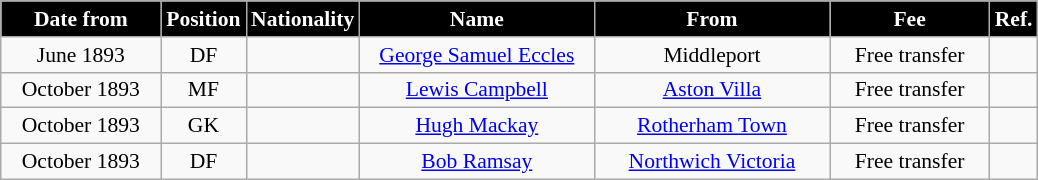<table class="wikitable" style="text-align:center; font-size:90%; ">
<tr>
<th style="background:#000000; color:white; width:100px;">Date from</th>
<th style="background:#000000; color:white; width:50px;">Position</th>
<th style="background:#000000; color:white; width:50px;">Nationality</th>
<th style="background:#000000; color:white; width:150px;">Name</th>
<th style="background:#000000; color:white; width:150px;">From</th>
<th style="background:#000000; color:white; width:100px;">Fee</th>
<th style="background:#000000; color:white; width:25px;">Ref.</th>
</tr>
<tr>
<td>June 1893</td>
<td>DF</td>
<td></td>
<td><a href='#'>George Samuel Eccles</a></td>
<td>Middleport</td>
<td>Free transfer</td>
<td></td>
</tr>
<tr>
<td>October 1893</td>
<td>MF</td>
<td></td>
<td><a href='#'>Lewis Campbell</a></td>
<td><a href='#'>Aston Villa</a></td>
<td>Free transfer</td>
<td></td>
</tr>
<tr>
<td>October 1893</td>
<td>GK</td>
<td></td>
<td><a href='#'>Hugh Mackay</a></td>
<td><a href='#'>Rotherham Town</a></td>
<td>Free transfer</td>
<td></td>
</tr>
<tr>
<td>October 1893</td>
<td>DF</td>
<td></td>
<td><a href='#'>Bob Ramsay</a></td>
<td><a href='#'>Northwich Victoria</a></td>
<td>Free transfer</td>
<td></td>
</tr>
</table>
